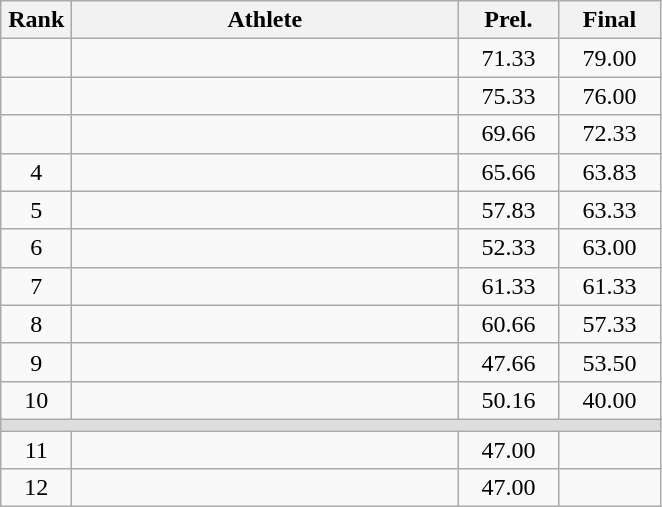<table class=wikitable style="text-align:center">
<tr>
<th width=40>Rank</th>
<th width=250>Athlete</th>
<th width=60>Prel.</th>
<th width=60>Final</th>
</tr>
<tr>
<td></td>
<td align=left></td>
<td>71.33</td>
<td>79.00</td>
</tr>
<tr>
<td></td>
<td align=left></td>
<td>75.33</td>
<td>76.00</td>
</tr>
<tr>
<td></td>
<td align=left></td>
<td>69.66</td>
<td>72.33</td>
</tr>
<tr>
<td>4</td>
<td align=left></td>
<td>65.66</td>
<td>63.83</td>
</tr>
<tr>
<td>5</td>
<td align=left></td>
<td>57.83</td>
<td>63.33</td>
</tr>
<tr>
<td>6</td>
<td align=left></td>
<td>52.33</td>
<td>63.00</td>
</tr>
<tr>
<td>7</td>
<td align=left></td>
<td>61.33</td>
<td>61.33</td>
</tr>
<tr>
<td>8</td>
<td align=left></td>
<td>60.66</td>
<td>57.33</td>
</tr>
<tr>
<td>9</td>
<td align=left></td>
<td>47.66</td>
<td>53.50</td>
</tr>
<tr>
<td>10</td>
<td align=left></td>
<td>50.16</td>
<td>40.00</td>
</tr>
<tr bgcolor=#DDDDDD>
<td colspan=4></td>
</tr>
<tr>
<td>11</td>
<td align=left></td>
<td>47.00</td>
<td></td>
</tr>
<tr>
<td>12</td>
<td align=left></td>
<td>47.00</td>
<td></td>
</tr>
</table>
